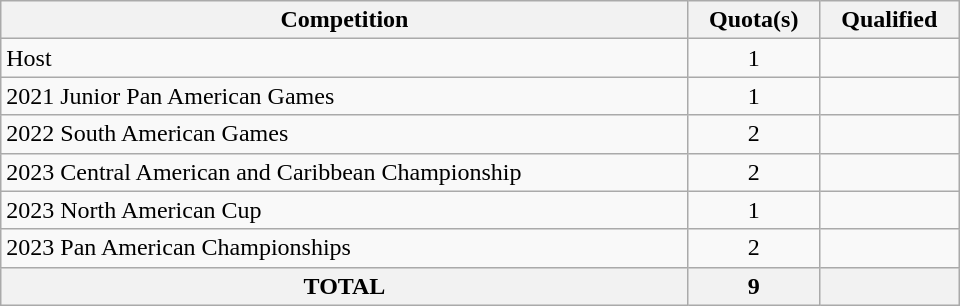<table class = "wikitable" width=640>
<tr>
<th>Competition</th>
<th>Quota(s)</th>
<th>Qualified</th>
</tr>
<tr>
<td>Host</td>
<td align="center">1</td>
<td></td>
</tr>
<tr>
<td>2021 Junior Pan American Games</td>
<td align="center">1</td>
<td></td>
</tr>
<tr>
<td>2022 South American Games</td>
<td align="center">2</td>
<td><br></td>
</tr>
<tr>
<td>2023 Central American and Caribbean Championship</td>
<td align="center">2</td>
<td><br></td>
</tr>
<tr>
<td>2023 North American Cup</td>
<td align="center">1</td>
<td></td>
</tr>
<tr>
<td>2023 Pan American Championships</td>
<td align="center">2</td>
<td><br></td>
</tr>
<tr>
<th>TOTAL</th>
<th>9</th>
<th></th>
</tr>
</table>
